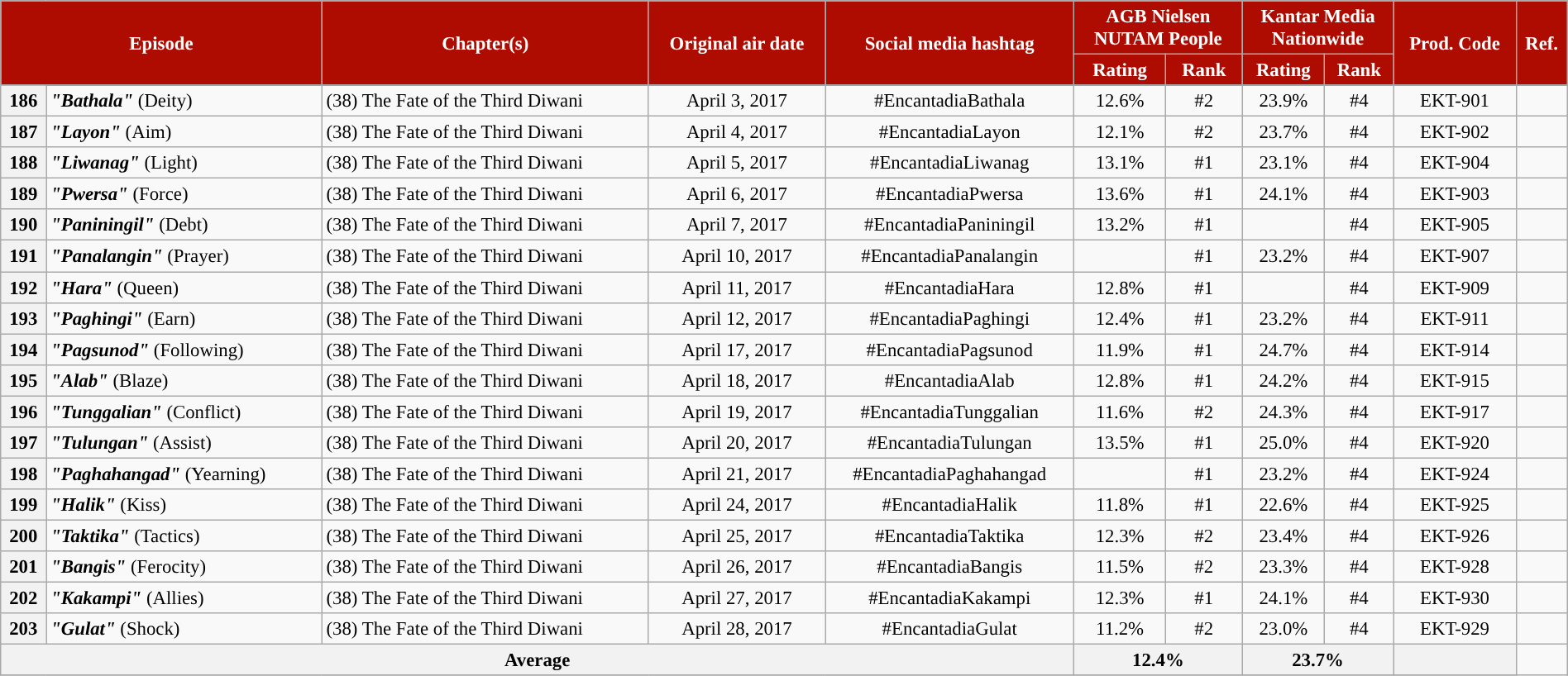<table class="wikitable" style="text-align:center; font-size:95%; line-height:18px;"  width="100%">
<tr>
<th colspan="2" rowspan="2" style="background:#AE0C00; color:#ffffff">Episode</th>
<th rowspan="2" style="background:#AE0C00; color:#ffffff">Chapter(s)</th>
<th rowspan="2" style="background:#AE0C00; color:#ffffff">Original air date</th>
<th rowspan="2" style="background:#AE0C00; color:#ffffff">Social media hashtag</th>
<th colspan="2" style="background:#AE0C00; color:#ffffff">AGB Nielsen<br>NUTAM People</th>
<th colspan="2" style="background:#AE0C00; color:#ffffff">Kantar Media<br>Nationwide</th>
<th rowspan="2" style="background:#AE0C00; color:#ffffff">Prod. Code</th>
<th rowspan="2" style="background:#AE0C00; color:#ffffff">Ref.</th>
</tr>
<tr style="text-align: center style=" color:black; ">
<th style="background:#AE0C00; color:#ffffff">Rating</th>
<th style="background:#AE0C00; color:#ffffff">Rank</th>
<th style="background:#AE0C00; color:#ffffff">Rating</th>
<th style="background:#AE0C00; color:#ffffff">Rank</th>
</tr>
<tr style="text-align: center">
<th>186</th>
<td style="text-align: left;"><strong><em>"Bathala"</em></strong> (Deity)</td>
<td style="text-align: left;">(38) The Fate of the Third Diwani</td>
<td>April 3, 2017</td>
<td>#EncantadiaBathala</td>
<td>12.6%</td>
<td>#2</td>
<td>23.9%</td>
<td>#4</td>
<td>EKT-901</td>
<td></td>
</tr>
<tr>
<th>187</th>
<td style="text-align: left;"><strong><em>"Layon"</em></strong> (Aim)</td>
<td style="text-align: left;">(38) The Fate of the Third Diwani</td>
<td>April 4, 2017</td>
<td>#EncantadiaLayon</td>
<td>12.1%</td>
<td>#2</td>
<td>23.7%</td>
<td>#4</td>
<td>EKT-902</td>
<td></td>
</tr>
<tr>
<th>188</th>
<td style="text-align: left;"><strong><em>"Liwanag"</em></strong> (Light)</td>
<td style="text-align: left;">(38) The Fate of the Third Diwani</td>
<td>April 5, 2017</td>
<td>#EncantadiaLiwanag</td>
<td>13.1%</td>
<td>#1</td>
<td>23.1%</td>
<td>#4</td>
<td>EKT-904</td>
<td></td>
</tr>
<tr>
<th>189</th>
<td style="text-align: left;"><strong><em>"Pwersa"</em></strong> (Force)</td>
<td style="text-align: left;">(38) The Fate of the Third Diwani</td>
<td>April 6, 2017</td>
<td>#EncantadiaPwersa</td>
<td>13.6%</td>
<td>#1</td>
<td>24.1%</td>
<td>#4</td>
<td>EKT-903</td>
<td></td>
</tr>
<tr>
<th>190</th>
<td style="text-align: left;"><strong><em>"Paniningil"</em></strong> (Debt)</td>
<td style="text-align: left;">(38) The Fate of the Third Diwani</td>
<td>April 7, 2017</td>
<td>#EncantadiaPaniningil</td>
<td>13.2%</td>
<td>#1</td>
<td></td>
<td>#4</td>
<td>EKT-905</td>
<td></td>
</tr>
<tr>
<th>191</th>
<td style="text-align: left;"><strong><em>"Panalangin"</em></strong> (Prayer)</td>
<td style="text-align: left;">(38) The Fate of the Third Diwani</td>
<td>April 10, 2017</td>
<td>#EncantadiaPanalangin</td>
<td></td>
<td>#1</td>
<td>23.2%</td>
<td>#4</td>
<td>EKT-907</td>
<td></td>
</tr>
<tr>
<th>192</th>
<td style="text-align: left;"><strong><em>"Hara"</em></strong> (Queen)</td>
<td style="text-align: left;">(38) The Fate of the Third Diwani</td>
<td>April 11, 2017</td>
<td>#EncantadiaHara</td>
<td>12.8%</td>
<td>#1</td>
<td></td>
<td>#4</td>
<td>EKT-909</td>
<td></td>
</tr>
<tr>
<th>193</th>
<td style="text-align: left;"><strong><em>"Paghingi"</em></strong> (Earn)</td>
<td style="text-align: left;">(38) The Fate of the Third Diwani</td>
<td>April 12, 2017</td>
<td>#EncantadiaPaghingi</td>
<td>12.4%</td>
<td>#1</td>
<td>23.2%</td>
<td>#4</td>
<td>EKT-911</td>
<td></td>
</tr>
<tr>
<th>194</th>
<td style="text-align: left;"><strong><em>"Pagsunod"</em></strong> (Following)</td>
<td style="text-align: left;">(38) The Fate of the Third Diwani</td>
<td>April 17, 2017</td>
<td>#EncantadiaPagsunod</td>
<td>11.9%</td>
<td>#1</td>
<td>24.7%</td>
<td>#4</td>
<td>EKT-914</td>
<td></td>
</tr>
<tr>
<th>195</th>
<td style="text-align: left;"><strong><em>"Alab"</em></strong> (Blaze)</td>
<td style="text-align: left;">(38) The Fate of the Third Diwani</td>
<td>April 18, 2017</td>
<td>#EncantadiaAlab</td>
<td>12.8%</td>
<td>#1</td>
<td>24.2%</td>
<td>#4</td>
<td>EKT-915</td>
<td></td>
</tr>
<tr>
<th>196</th>
<td style="text-align: left;"><strong><em>"Tunggalian"</em></strong> (Conflict)</td>
<td style="text-align: left;">(38) The Fate of the Third Diwani</td>
<td>April 19, 2017</td>
<td>#EncantadiaTunggalian</td>
<td>11.6%</td>
<td>#2</td>
<td>24.3%</td>
<td>#4</td>
<td>EKT-917</td>
<td></td>
</tr>
<tr>
<th>197</th>
<td style="text-align: left;"><strong><em>"Tulungan"</em></strong> (Assist)</td>
<td style="text-align: left;">(38) The Fate of the Third Diwani</td>
<td>April 20, 2017</td>
<td>#EncantadiaTulungan</td>
<td>13.5%</td>
<td>#1</td>
<td>25.0%</td>
<td>#4</td>
<td>EKT-920</td>
<td></td>
</tr>
<tr>
<th>198</th>
<td style="text-align: left;"><strong><em>"Paghahangad"</em></strong> (Yearning)</td>
<td style="text-align: left;">(38) The Fate of the Third Diwani</td>
<td>April 21, 2017</td>
<td>#EncantadiaPaghahangad</td>
<td></td>
<td>#1</td>
<td>23.2%</td>
<td>#4</td>
<td>EKT-924</td>
<td></td>
</tr>
<tr>
<th>199</th>
<td style="text-align: left;"><strong><em>"Halik"</em></strong> (Kiss)</td>
<td style="text-align: left;">(38) The Fate of the Third Diwani</td>
<td>April 24, 2017</td>
<td>#EncantadiaHalik</td>
<td>11.8%</td>
<td>#1</td>
<td>22.6%</td>
<td>#4</td>
<td>EKT-925</td>
<td></td>
</tr>
<tr>
<th>200</th>
<td style="text-align: left;"><strong><em>"Taktika"</em></strong> (Tactics)</td>
<td style="text-align: left;">(38) The Fate of the Third Diwani</td>
<td>April 25, 2017</td>
<td>#EncantadiaTaktika</td>
<td>12.3%</td>
<td>#2</td>
<td>23.4%</td>
<td>#4</td>
<td>EKT-926</td>
<td></td>
</tr>
<tr>
<th>201</th>
<td style="text-align: left;"><strong><em>"Bangis"</em></strong> (Ferocity)</td>
<td style="text-align: left;">(38) The Fate of the Third Diwani</td>
<td>April 26, 2017</td>
<td>#EncantadiaBangis</td>
<td>11.5%</td>
<td>#2</td>
<td>23.3%</td>
<td>#4</td>
<td>EKT-928</td>
<td></td>
</tr>
<tr>
<th>202</th>
<td style="text-align: left;"><strong><em>"Kakampi"</em></strong> (Allies)</td>
<td style="text-align: left;">(38) The Fate of the Third Diwani</td>
<td>April 27, 2017</td>
<td>#EncantadiaKakampi</td>
<td>12.3%</td>
<td>#1</td>
<td>24.1%</td>
<td>#4</td>
<td>EKT-930</td>
<td></td>
</tr>
<tr>
<th>203</th>
<td style="text-align: left;"><strong><em>"Gulat"</em></strong> (Shock)</td>
<td style="text-align: left;">(38) The Fate of the Third Diwani</td>
<td>April 28, 2017</td>
<td>#EncantadiaGulat</td>
<td>11.2%</td>
<td>#2</td>
<td>23.0%</td>
<td>#4</td>
<td>EKT-929</td>
<td></td>
</tr>
<tr>
<th colspan="5">Average</th>
<th colspan="2">12.4%</th>
<th colspan="2">23.7%</th>
<th></th>
</tr>
<tr>
</tr>
</table>
